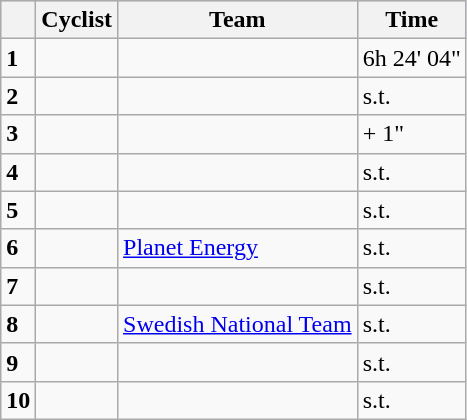<table class="wikitable">
<tr style="background:#ccccff;">
<th></th>
<th>Cyclist</th>
<th>Team</th>
<th>Time</th>
</tr>
<tr>
<td><strong>1</strong></td>
<td></td>
<td></td>
<td>6h 24' 04"</td>
</tr>
<tr>
<td><strong>2</strong></td>
<td></td>
<td></td>
<td>s.t.</td>
</tr>
<tr>
<td><strong>3</strong></td>
<td></td>
<td></td>
<td>+ 1"</td>
</tr>
<tr>
<td><strong>4</strong></td>
<td></td>
<td></td>
<td>s.t.</td>
</tr>
<tr>
<td><strong>5</strong></td>
<td></td>
<td></td>
<td>s.t.</td>
</tr>
<tr>
<td><strong>6</strong></td>
<td></td>
<td><a href='#'>Planet Energy</a></td>
<td>s.t.</td>
</tr>
<tr>
<td><strong>7</strong></td>
<td></td>
<td></td>
<td>s.t.</td>
</tr>
<tr>
<td><strong>8</strong></td>
<td></td>
<td><a href='#'>Swedish National Team</a></td>
<td>s.t.</td>
</tr>
<tr>
<td><strong>9</strong></td>
<td></td>
<td></td>
<td>s.t.</td>
</tr>
<tr>
<td><strong>10</strong></td>
<td></td>
<td></td>
<td>s.t.</td>
</tr>
</table>
